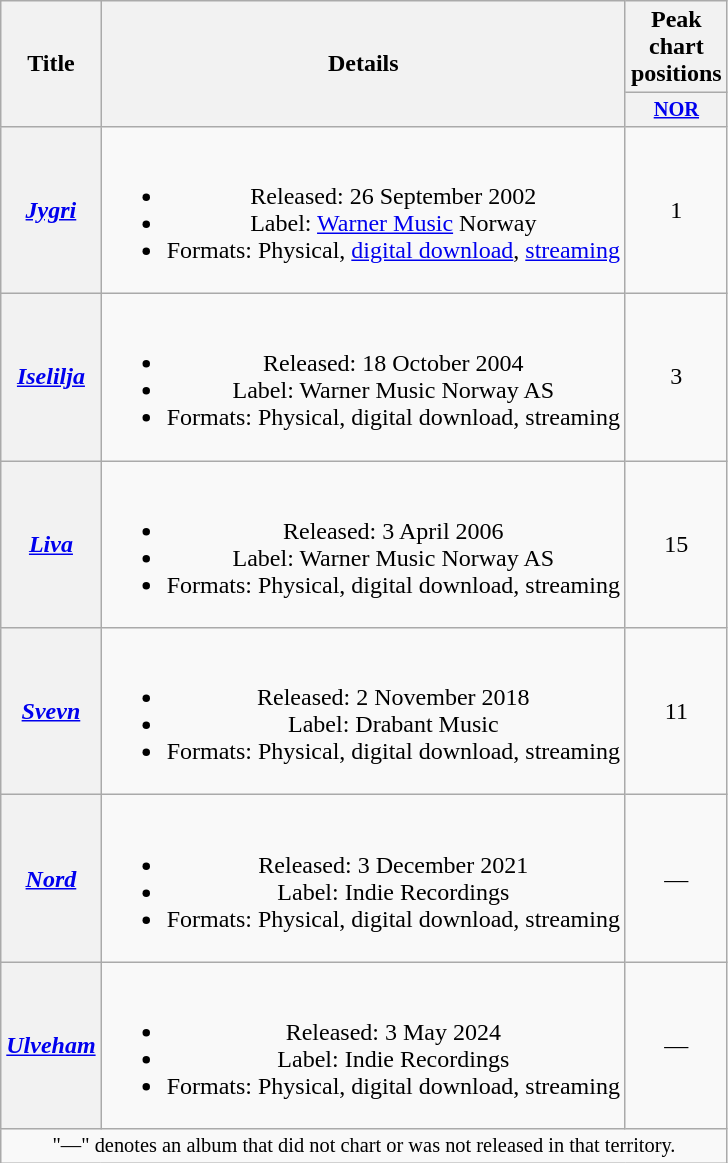<table class="wikitable plainrowheaders" style="text-align: center;">
<tr>
<th scope="col" rowspan="2">Title</th>
<th scope="col" rowspan="2">Details</th>
<th colspan="1" scope="col">Peak chart positions</th>
</tr>
<tr>
<th scope="col" style="width:3em;font-size:85%;"><a href='#'>NOR</a><br></th>
</tr>
<tr>
<th scope="row"><em><a href='#'>Jygri</a></em></th>
<td><br><ul><li>Released: 26 September 2002</li><li>Label: <a href='#'>Warner Music</a> Norway</li><li>Formats: Physical, <a href='#'>digital download</a>, <a href='#'>streaming</a></li></ul></td>
<td>1</td>
</tr>
<tr>
<th scope="row"><em><a href='#'>Iselilja</a></em></th>
<td><br><ul><li>Released: 18 October 2004</li><li>Label: Warner Music Norway AS</li><li>Formats: Physical, digital download, streaming</li></ul></td>
<td>3</td>
</tr>
<tr>
<th scope="row"><em><a href='#'>Liva</a></em></th>
<td><br><ul><li>Released: 3 April 2006</li><li>Label: Warner Music Norway AS</li><li>Formats: Physical, digital download, streaming</li></ul></td>
<td>15</td>
</tr>
<tr>
<th scope="row"><em><a href='#'>Svevn</a></em></th>
<td><br><ul><li>Released: 2 November 2018</li><li>Label: Drabant Music</li><li>Formats: Physical, digital download, streaming</li></ul></td>
<td>11</td>
</tr>
<tr>
<th scope="row"><em><a href='#'>Nord</a></em></th>
<td><br><ul><li>Released: 3 December 2021</li><li>Label: Indie Recordings</li><li>Formats: Physical, digital download, streaming</li></ul></td>
<td>—</td>
</tr>
<tr>
<th scope="row"><em><a href='#'>Ulveham</a></em></th>
<td><br><ul><li>Released: 3 May 2024</li><li>Label: Indie Recordings</li><li>Formats: Physical, digital download, streaming</li></ul></td>
<td>—</td>
</tr>
<tr>
<td colspan="4" style="font-size:85%">"—" denotes an album that did not chart or was not released in that territory.</td>
</tr>
</table>
